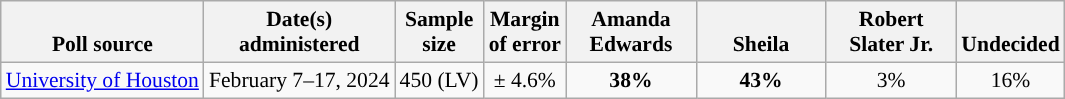<table class="wikitable" style="font-size:90%;text-align:center;">
<tr style="vertical-align:bottom">
<th>Poll source</th>
<th>Date(s)<br>administered</th>
<th>Sample<br>size</th>
<th>Margin<br>of error</th>
<th style="width:80px;">Amanda<br>Edwards</th>
<th style="width:80px;">Sheila<br></th>
<th style="width:80px;">Robert<br>Slater Jr.</th>
<th>Undecided</th>
</tr>
<tr>
<td style="text-align:left;"><a href='#'>University of Houston</a></td>
<td>February 7–17, 2024</td>
<td>450 (LV)</td>
<td>± 4.6%</td>
<td style="color:black;background-color:"><strong>38%</strong></td>
<td style="color:black;background-color:"><strong>43%</strong></td>
<td>3%</td>
<td>16%</td>
</tr>
</table>
